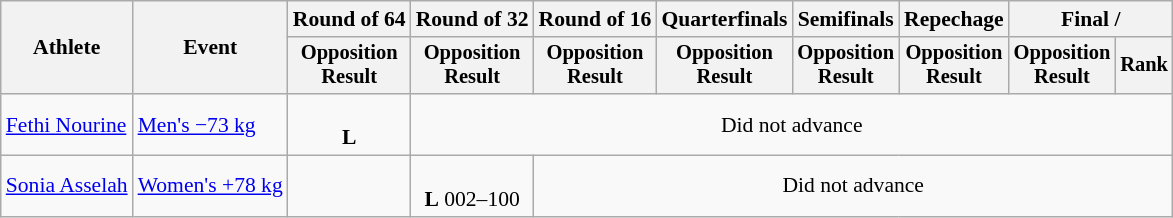<table class="wikitable" style="font-size:90%">
<tr>
<th rowspan="2">Athlete</th>
<th rowspan="2">Event</th>
<th>Round of 64</th>
<th>Round of 32</th>
<th>Round of 16</th>
<th>Quarterfinals</th>
<th>Semifinals</th>
<th>Repechage</th>
<th colspan=2>Final / </th>
</tr>
<tr style="font-size:95%">
<th>Opposition<br>Result</th>
<th>Opposition<br>Result</th>
<th>Opposition<br>Result</th>
<th>Opposition<br>Result</th>
<th>Opposition<br>Result</th>
<th>Opposition<br>Result</th>
<th>Opposition<br>Result</th>
<th>Rank</th>
</tr>
<tr align=center>
<td align=left><a href='#'>Fethi Nourine</a></td>
<td align=left><a href='#'>Men's −73 kg</a></td>
<td><br><strong>L</strong> </td>
<td colspan=7>Did not advance</td>
</tr>
<tr align=center>
<td align=left><a href='#'>Sonia Asselah</a></td>
<td align=left><a href='#'>Women's +78 kg</a></td>
<td></td>
<td><br><strong>L</strong> 002–100</td>
<td colspan="6">Did not advance</td>
</tr>
</table>
